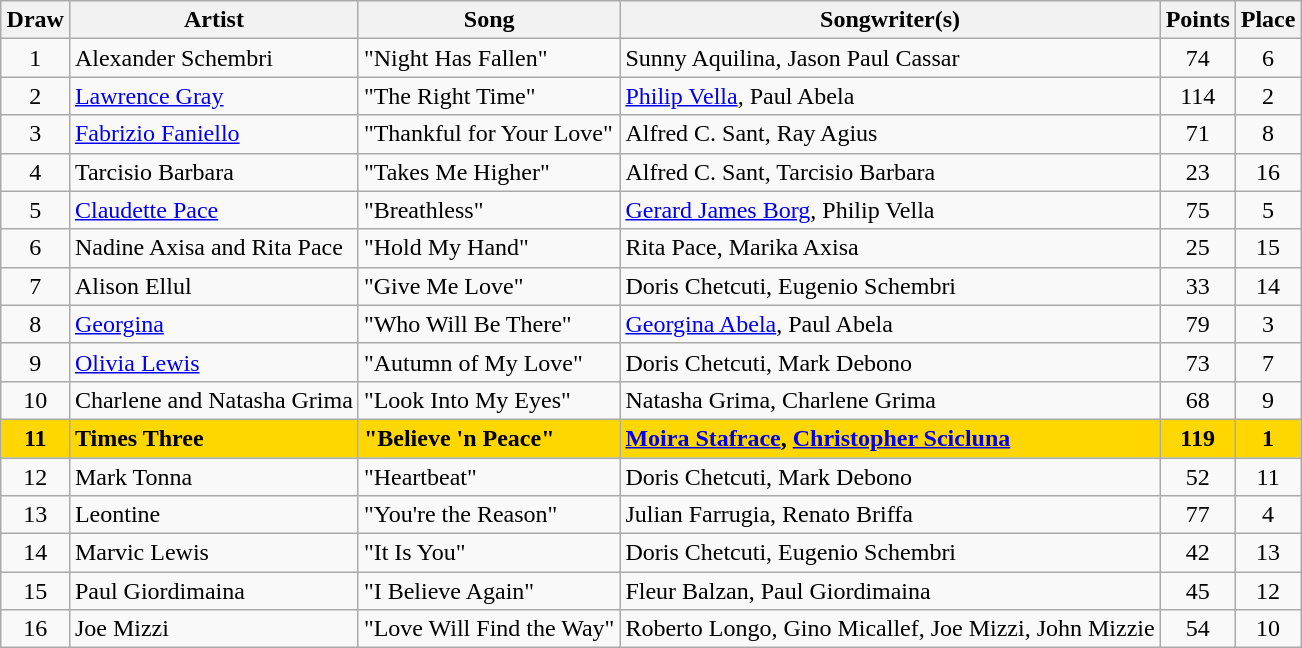<table class="sortable wikitable" style="margin: 1em auto 1em auto; text-align:center">
<tr>
<th>Draw</th>
<th>Artist</th>
<th>Song</th>
<th>Songwriter(s)</th>
<th>Points</th>
<th>Place</th>
</tr>
<tr>
<td>1</td>
<td align="left">Alexander Schembri</td>
<td align="left">"Night Has Fallen"</td>
<td align="left">Sunny Aquilina, Jason Paul Cassar</td>
<td>74</td>
<td>6</td>
</tr>
<tr>
<td>2</td>
<td align="left"><a href='#'>Lawrence Gray</a></td>
<td align="left">"The Right Time"</td>
<td align="left"><a href='#'>Philip Vella</a>, Paul Abela</td>
<td>114</td>
<td>2</td>
</tr>
<tr>
<td>3</td>
<td align="left"><a href='#'>Fabrizio Faniello</a></td>
<td align="left">"Thankful for Your Love"</td>
<td align="left">Alfred C. Sant, Ray Agius</td>
<td>71</td>
<td>8</td>
</tr>
<tr>
<td>4</td>
<td align="left">Tarcisio Barbara</td>
<td align="left">"Takes Me Higher"</td>
<td align="left">Alfred C. Sant, Tarcisio Barbara</td>
<td>23</td>
<td>16</td>
</tr>
<tr>
<td>5</td>
<td align="left"><a href='#'>Claudette Pace</a></td>
<td align="left">"Breathless"</td>
<td align="left"><a href='#'>Gerard James Borg</a>, Philip Vella</td>
<td>75</td>
<td>5</td>
</tr>
<tr>
<td>6</td>
<td align="left">Nadine Axisa and Rita Pace</td>
<td align="left">"Hold My Hand"</td>
<td align="left">Rita Pace, Marika Axisa</td>
<td>25</td>
<td>15</td>
</tr>
<tr>
<td>7</td>
<td align="left">Alison Ellul</td>
<td align="left">"Give Me Love"</td>
<td align="left">Doris Chetcuti, Eugenio Schembri</td>
<td>33</td>
<td>14</td>
</tr>
<tr>
<td>8</td>
<td align="left"><a href='#'>Georgina</a></td>
<td align="left">"Who Will Be There"</td>
<td align="left"><a href='#'>Georgina Abela</a>, Paul Abela</td>
<td>79</td>
<td>3</td>
</tr>
<tr>
<td>9</td>
<td align="left"><a href='#'>Olivia Lewis</a></td>
<td align="left">"Autumn of My Love"</td>
<td align="left">Doris Chetcuti, Mark Debono</td>
<td>73</td>
<td>7</td>
</tr>
<tr>
<td>10</td>
<td align="left">Charlene and Natasha Grima</td>
<td align="left">"Look Into My Eyes"</td>
<td align="left">Natasha Grima, Charlene Grima</td>
<td>68</td>
<td>9</td>
</tr>
<tr style="font-weight:bold; background:gold;">
<td>11</td>
<td align="left">Times Three</td>
<td align="left">"Believe 'n Peace"</td>
<td align="left"><a href='#'>Moira Stafrace</a>, <a href='#'>Christopher Scicluna</a></td>
<td>119</td>
<td>1</td>
</tr>
<tr>
<td>12</td>
<td align="left">Mark Tonna</td>
<td align="left">"Heartbeat"</td>
<td align="left">Doris Chetcuti, Mark Debono</td>
<td>52</td>
<td>11</td>
</tr>
<tr>
<td>13</td>
<td align="left">Leontine</td>
<td align="left">"You're the Reason"</td>
<td align="left">Julian Farrugia, Renato Briffa</td>
<td>77</td>
<td>4</td>
</tr>
<tr>
<td>14</td>
<td align="left">Marvic Lewis</td>
<td align="left">"It Is You"</td>
<td align="left">Doris Chetcuti, Eugenio Schembri</td>
<td>42</td>
<td>13</td>
</tr>
<tr>
<td>15</td>
<td align="left">Paul Giordimaina</td>
<td align="left">"I Believe Again"</td>
<td align="left">Fleur Balzan, Paul Giordimaina</td>
<td>45</td>
<td>12</td>
</tr>
<tr>
<td>16</td>
<td align="left">Joe Mizzi</td>
<td align="left">"Love Will Find the Way"</td>
<td align="left">Roberto Longo, Gino Micallef, Joe Mizzi, John Mizzie</td>
<td>54</td>
<td>10</td>
</tr>
</table>
